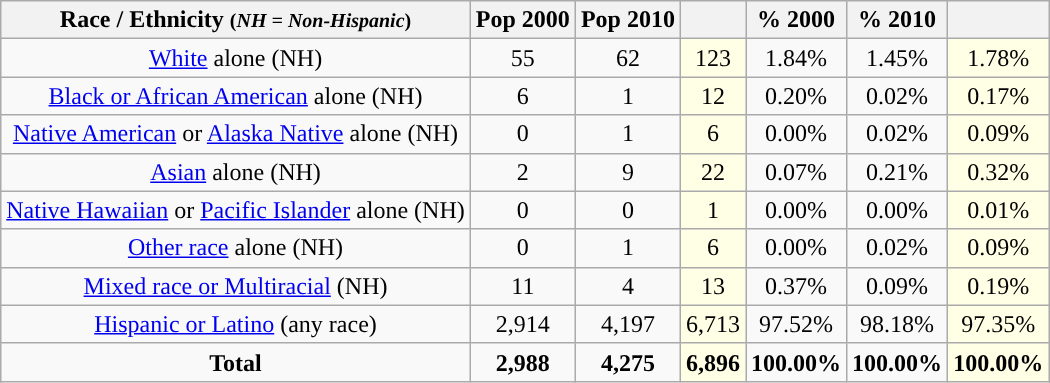<table class="wikitable" style="text-align:center;">
<tr>
<th>Race / Ethnicity <small>(<em>NH = Non-Hispanic</em>)</small></th>
<th>Pop 2000</th>
<th>Pop 2010</th>
<th></th>
<th>% 2000</th>
<th>% 2010</th>
<th></th>
</tr>
<tr>
<td><a href='#'>White</a> alone (NH)</td>
<td>55</td>
<td>62</td>
<td style='background: #ffffe6;'>123</td>
<td>1.84%</td>
<td>1.45%</td>
<td style='background: #ffffe6;'>1.78%</td>
</tr>
<tr>
<td><a href='#'>Black or African American</a> alone (NH)</td>
<td>6</td>
<td>1</td>
<td style='background: #ffffe6;'>12</td>
<td>0.20%</td>
<td>0.02%</td>
<td style='background: #ffffe6;'>0.17%</td>
</tr>
<tr>
<td><a href='#'>Native American</a> or <a href='#'>Alaska Native</a> alone (NH)</td>
<td>0</td>
<td>1</td>
<td style='background: #ffffe6;'>6</td>
<td>0.00%</td>
<td>0.02%</td>
<td style='background: #ffffe6;'>0.09%</td>
</tr>
<tr>
<td><a href='#'>Asian</a> alone (NH)</td>
<td>2</td>
<td>9</td>
<td style='background: #ffffe6;'>22</td>
<td>0.07%</td>
<td>0.21%</td>
<td style='background: #ffffe6;'>0.32%</td>
</tr>
<tr>
<td><a href='#'>Native Hawaiian</a> or <a href='#'>Pacific Islander</a> alone (NH)</td>
<td>0</td>
<td>0</td>
<td style='background: #ffffe6;'>1</td>
<td>0.00%</td>
<td>0.00%</td>
<td style='background: #ffffe6;'>0.01%</td>
</tr>
<tr>
<td><a href='#'>Other race</a> alone (NH)</td>
<td>0</td>
<td>1</td>
<td style='background: #ffffe6;'>6</td>
<td>0.00%</td>
<td>0.02%</td>
<td style='background: #ffffe6;'>0.09%</td>
</tr>
<tr>
<td><a href='#'>Mixed race or Multiracial</a> (NH)</td>
<td>11</td>
<td>4</td>
<td style='background: #ffffe6;'>13</td>
<td>0.37%</td>
<td>0.09%</td>
<td style='background: #ffffe6;'>0.19%</td>
</tr>
<tr>
<td><a href='#'>Hispanic or Latino</a> (any race)</td>
<td>2,914</td>
<td>4,197</td>
<td style='background: #ffffe6;'>6,713</td>
<td>97.52%</td>
<td>98.18%</td>
<td style='background: #ffffe6;'>97.35%</td>
</tr>
<tr>
<td><strong>Total</strong></td>
<td><strong>2,988</strong></td>
<td><strong>4,275</strong></td>
<td style='background: #ffffe6;'><strong>6,896</strong></td>
<td><strong>100.00%</strong></td>
<td><strong>100.00%</strong></td>
<td style='background: #ffffe6;'><strong>100.00%</strong></td>
</tr>
</table>
